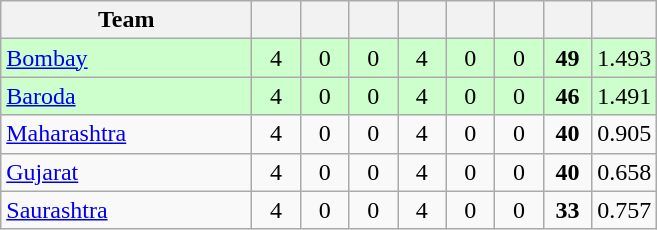<table class="wikitable" style="text-align:center">
<tr>
<th style="width:160px">Team</th>
<th style="width:25px"></th>
<th style="width:25px"></th>
<th style="width:25px"></th>
<th style="width:25px"></th>
<th style="width:25px"></th>
<th style="width:25px"></th>
<th style="width:25px"></th>
<th style="width:25px;"></th>
</tr>
<tr style="background:#cfc;">
<td style="text-align:left"><a href='#'>Bombay</a></td>
<td>4</td>
<td>0</td>
<td>0</td>
<td>4</td>
<td>0</td>
<td>0</td>
<td><strong>49</strong></td>
<td>1.493</td>
</tr>
<tr style="background:#cfc;">
<td style="text-align:left"><a href='#'>Baroda</a></td>
<td>4</td>
<td>0</td>
<td>0</td>
<td>4</td>
<td>0</td>
<td>0</td>
<td><strong>46</strong></td>
<td>1.491</td>
</tr>
<tr>
<td style="text-align:left"><a href='#'>Maharashtra</a></td>
<td>4</td>
<td>0</td>
<td>0</td>
<td>4</td>
<td>0</td>
<td>0</td>
<td><strong>40</strong></td>
<td>0.905</td>
</tr>
<tr>
<td style="text-align:left"><a href='#'>Gujarat</a></td>
<td>4</td>
<td>0</td>
<td>0</td>
<td>4</td>
<td>0</td>
<td>0</td>
<td><strong>40</strong></td>
<td>0.658</td>
</tr>
<tr>
<td style="text-align:left"><a href='#'>Saurashtra</a></td>
<td>4</td>
<td>0</td>
<td>0</td>
<td>4</td>
<td>0</td>
<td>0</td>
<td><strong>33</strong></td>
<td>0.757</td>
</tr>
</table>
